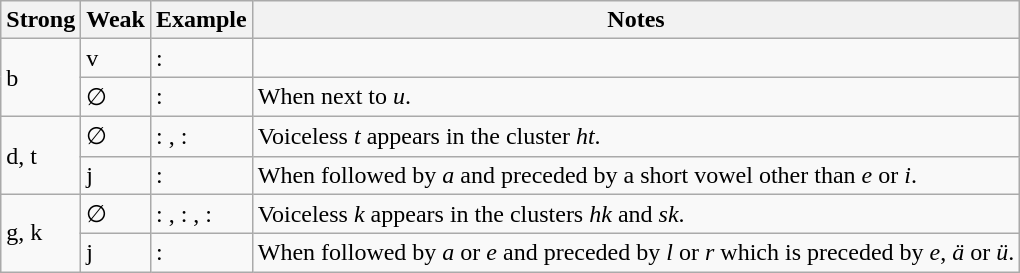<table class="wikitable">
<tr>
<th>Strong</th>
<th>Weak</th>
<th>Example</th>
<th>Notes</th>
</tr>
<tr>
<td rowspan="2">b</td>
<td>v</td>
<td>: </td>
<td></td>
</tr>
<tr>
<td>∅</td>
<td>: </td>
<td>When next to <em>u</em>.</td>
</tr>
<tr>
<td rowspan="2">d, t</td>
<td>∅</td>
<td>: , : </td>
<td>Voiceless <em>t</em> appears in the cluster <em>ht</em>.</td>
</tr>
<tr>
<td>j</td>
<td>: </td>
<td>When followed by <em>a</em> and preceded by a short vowel other than <em>e</em> or <em>i</em>.</td>
</tr>
<tr>
<td rowspan="2">g, k</td>
<td>∅</td>
<td>: , : , : </td>
<td>Voiceless <em>k</em> appears in the clusters <em>hk</em> and <em>sk</em>.</td>
</tr>
<tr>
<td>j</td>
<td>: </td>
<td>When followed by <em>a</em> or <em>e</em> and preceded by <em>l</em> or <em>r</em> which is preceded by <em>e</em>, <em>ä</em> or <em>ü</em>.</td>
</tr>
</table>
